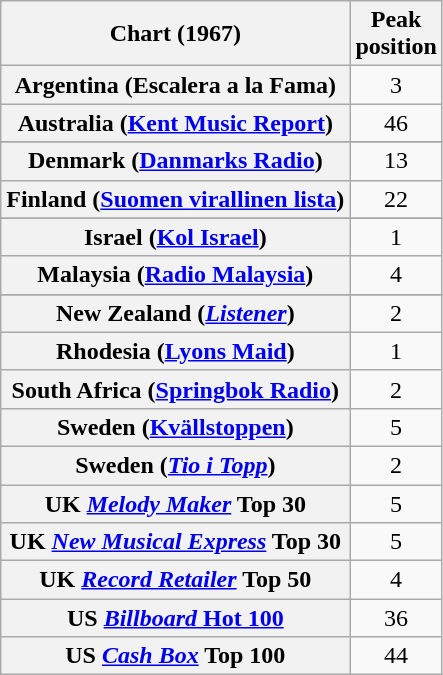<table class="wikitable sortable plainrowheaders" style="text-align:center">
<tr>
<th>Chart (1967)</th>
<th>Peak<br>position</th>
</tr>
<tr>
<th scope="row">Argentina (Escalera a la Fama)</th>
<td>3</td>
</tr>
<tr>
<th scope="row">Australia (<a href='#'>Kent Music Report</a>)</th>
<td>46</td>
</tr>
<tr>
</tr>
<tr>
</tr>
<tr>
</tr>
<tr>
<th scope="row">Denmark (<a href='#'>Danmarks Radio</a>)</th>
<td>13</td>
</tr>
<tr>
<th scope="row">Finland (<a href='#'>Suomen virallinen lista</a>)</th>
<td>22</td>
</tr>
<tr>
</tr>
<tr>
</tr>
<tr>
<th scope="row">Israel (<a href='#'>Kol Israel</a>)</th>
<td>1</td>
</tr>
<tr>
<th scope="row">Malaysia (<a href='#'>Radio Malaysia</a>)</th>
<td>4</td>
</tr>
<tr>
</tr>
<tr>
</tr>
<tr>
<th scope="row">New Zealand (<em><a href='#'>Listener</a></em>)</th>
<td>2</td>
</tr>
<tr>
<th scope="row">Rhodesia (<a href='#'>Lyons Maid</a>)</th>
<td>1</td>
</tr>
<tr>
<th scope="row">South Africa (<a href='#'>Springbok Radio</a>)</th>
<td>2</td>
</tr>
<tr>
<th scope="row">Sweden (<a href='#'>Kvällstoppen</a>)</th>
<td>5</td>
</tr>
<tr>
<th scope="row">Sweden (<em><a href='#'>Tio i Topp</a></em>)</th>
<td>2</td>
</tr>
<tr>
<th scope="row">UK <em><a href='#'>Melody Maker</a></em> Top 30</th>
<td>5</td>
</tr>
<tr>
<th scope="row">UK <em><a href='#'>New Musical Express</a></em> Top 30</th>
<td>5</td>
</tr>
<tr>
<th scope="row">UK <em><a href='#'>Record Retailer</a></em> Top 50</th>
<td>4</td>
</tr>
<tr>
<th scope="row">US <a href='#'><em>Billboard</em> Hot 100</a></th>
<td>36</td>
</tr>
<tr>
<th scope="row">US <a href='#'><em>Cash Box</em></a> Top 100</th>
<td>44</td>
</tr>
</table>
